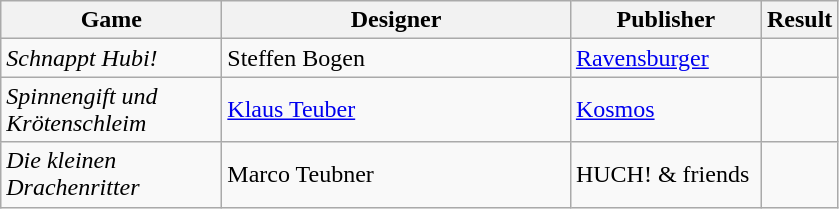<table class="wikitable">
<tr>
<th style="width:140px;">Game</th>
<th style="width:225px;">Designer</th>
<th style="width:120px;">Publisher</th>
<th>Result</th>
</tr>
<tr>
<td><em>Schnappt Hubi!</em></td>
<td>Steffen Bogen</td>
<td><a href='#'>Ravensburger</a></td>
<td></td>
</tr>
<tr>
<td><em>Spinnengift und Krötenschleim</em></td>
<td><a href='#'>Klaus Teuber</a></td>
<td><a href='#'>Kosmos</a></td>
<td></td>
</tr>
<tr>
<td><em>Die kleinen Drachenritter</em></td>
<td>Marco Teubner</td>
<td>HUCH! & friends</td>
<td></td>
</tr>
</table>
